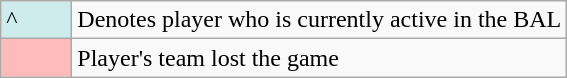<table class="wikitable">
<tr>
<td style="background-color:#CFECEC; width:40px">^</td>
<td colspan="5">Denotes player who is currently active in the BAL</td>
</tr>
<tr>
<th scope="row" style="text-align:center; background-color: #ffbbbb"></th>
<td colspan="5">Player's team lost the game</td>
</tr>
</table>
